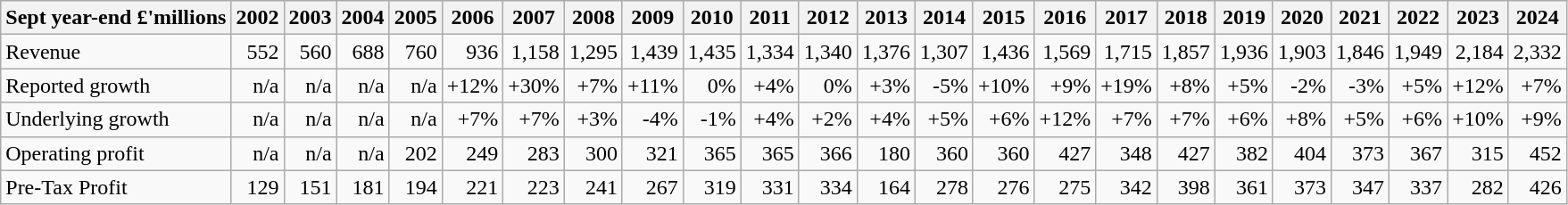<table class="wikitable">
<tr>
<th>Sept year-end £'millions</th>
<th>2002</th>
<th>2003</th>
<th>2004</th>
<th>2005</th>
<th>2006</th>
<th>2007</th>
<th>2008</th>
<th>2009</th>
<th>2010</th>
<th>2011</th>
<th>2012</th>
<th>2013</th>
<th>2014</th>
<th>2015</th>
<th>2016</th>
<th>2017</th>
<th>2018</th>
<th>2019</th>
<th>2020</th>
<th>2021</th>
<th>2022</th>
<th>2023</th>
<th>2024</th>
</tr>
<tr>
<td>Revenue</td>
<td align=right>552</td>
<td align=right>560</td>
<td align=right>688</td>
<td align=right>760</td>
<td align=right>936</td>
<td align=right>1,158</td>
<td align=right>1,295</td>
<td align=right>1,439</td>
<td align=right>1,435</td>
<td align=right>1,334</td>
<td align=right>1,340</td>
<td align=right>1,376</td>
<td align=right>1,307</td>
<td align=right>1,436</td>
<td align=right>1,569</td>
<td align=right>1,715</td>
<td align=right>1,857</td>
<td align=right>1,936</td>
<td align=right>1,903</td>
<td align=right>1,846</td>
<td align=right>1,949</td>
<td align=right>2,184</td>
<td align=right>2,332</td>
</tr>
<tr>
<td>Reported growth</td>
<td align=right>n/a</td>
<td align=right>n/a</td>
<td align=right>n/a</td>
<td align=right>n/a</td>
<td align=right>+12%</td>
<td align=right>+30%</td>
<td align=right>+7%</td>
<td align=right>+11%</td>
<td align=right>0%</td>
<td align=right>+4%</td>
<td align=right>0%</td>
<td align=right>+3%</td>
<td align=right>-5%</td>
<td align=right>+10%</td>
<td align=right>+9%</td>
<td align=right>+19%</td>
<td align=right>+8%</td>
<td align=right>+5%</td>
<td align=right>-2%</td>
<td align=right>-3%</td>
<td align=right>+5%</td>
<td align=right>+12%</td>
<td align=right>+7%</td>
</tr>
<tr>
<td>Underlying growth</td>
<td align=right>n/a</td>
<td align=right>n/a</td>
<td align=right>n/a</td>
<td align=right>n/a</td>
<td align=right>+7%</td>
<td align=right>+7%</td>
<td align=right>+3%</td>
<td align=right>-4%</td>
<td align=right>-1%</td>
<td align=right>+4%</td>
<td align=right>+2%</td>
<td align=right>+4%</td>
<td align=right>+5%</td>
<td align=right>+6%</td>
<td align=right>+12%</td>
<td align=right>+7%</td>
<td align=right>+7%</td>
<td align=right>+6%</td>
<td align=right>+8%</td>
<td align=right>+5%</td>
<td align=right>+6%</td>
<td align=right>+10%</td>
<td align=right>+9%</td>
</tr>
<tr>
<td>Operating profit</td>
<td align=right>n/a</td>
<td align=right>n/a</td>
<td align=right>n/a</td>
<td align=right>202</td>
<td align=right>249</td>
<td align=right>283</td>
<td align=right>300</td>
<td align=right>321</td>
<td align=right>365</td>
<td align=right>365</td>
<td align=right>366</td>
<td align=right>180</td>
<td align=right>360</td>
<td align=right>360</td>
<td align=right>427</td>
<td align=right>348</td>
<td align=right>427</td>
<td align=right>382</td>
<td align=right>404</td>
<td align=right>373</td>
<td align=right>367</td>
<td align=right>315</td>
<td align=right>452</td>
</tr>
<tr>
<td>Pre-Tax Profit</td>
<td align=right>129</td>
<td align=right>151</td>
<td align=right>181</td>
<td align=right>194</td>
<td align=right>221</td>
<td align=right>223</td>
<td align=right>241</td>
<td align=right>267</td>
<td align=right>319</td>
<td align=right>331</td>
<td align=right>334</td>
<td align=right>164</td>
<td align=right>278</td>
<td align=right>276</td>
<td align=right>275</td>
<td align=right>342</td>
<td align=right>398</td>
<td align=right>361</td>
<td align=right>373</td>
<td align=right>347</td>
<td align=right>337</td>
<td align=right>282</td>
<td align=right>426</td>
</tr>
</table>
